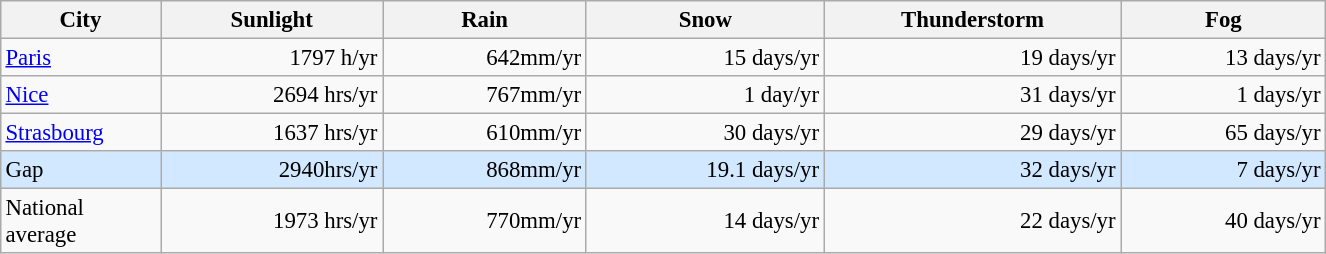<table class="wikitable sortable" style="margin:1em auto; text-align:right;width:70%;font-size:95%;">
<tr>
<th style="width:100px;" scope="col">City</th>
<th scope="col">Sunlight</th>
<th scope="col">Rain</th>
<th scope="col">Snow</th>
<th scope="col">Thunderstorm</th>
<th scope="col">Fog</th>
</tr>
<tr>
<td align="left"><a href='#'>Paris</a></td>
<td>1797 h/yr</td>
<td>642mm/yr</td>
<td>15 days/yr</td>
<td>19 days/yr</td>
<td>13 days/yr</td>
</tr>
<tr style="background: #F9F9F9">
<td align="left"><a href='#'>Nice</a></td>
<td>2694 hrs/yr</td>
<td>767mm/yr</td>
<td>1 day/yr</td>
<td>31 days/yr</td>
<td>1 days/yr</td>
</tr>
<tr>
<td align="left"><a href='#'>Strasbourg</a></td>
<td>1637 hrs/yr</td>
<td>610mm/yr</td>
<td>30 days/yr</td>
<td>29 days/yr</td>
<td>65 days/yr</td>
</tr>
<tr style="background: #D1E8FF">
<td align="left">Gap</td>
<td>2940hrs/yr</td>
<td>868mm/yr</td>
<td>19.1 days/yr</td>
<td>32 days/yr</td>
<td>7 days/yr</td>
</tr>
<tr>
<td align="left">National average</td>
<td>1973 hrs/yr</td>
<td>770mm/yr</td>
<td>14 days/yr</td>
<td>22 days/yr</td>
<td>40 days/yr</td>
</tr>
</table>
